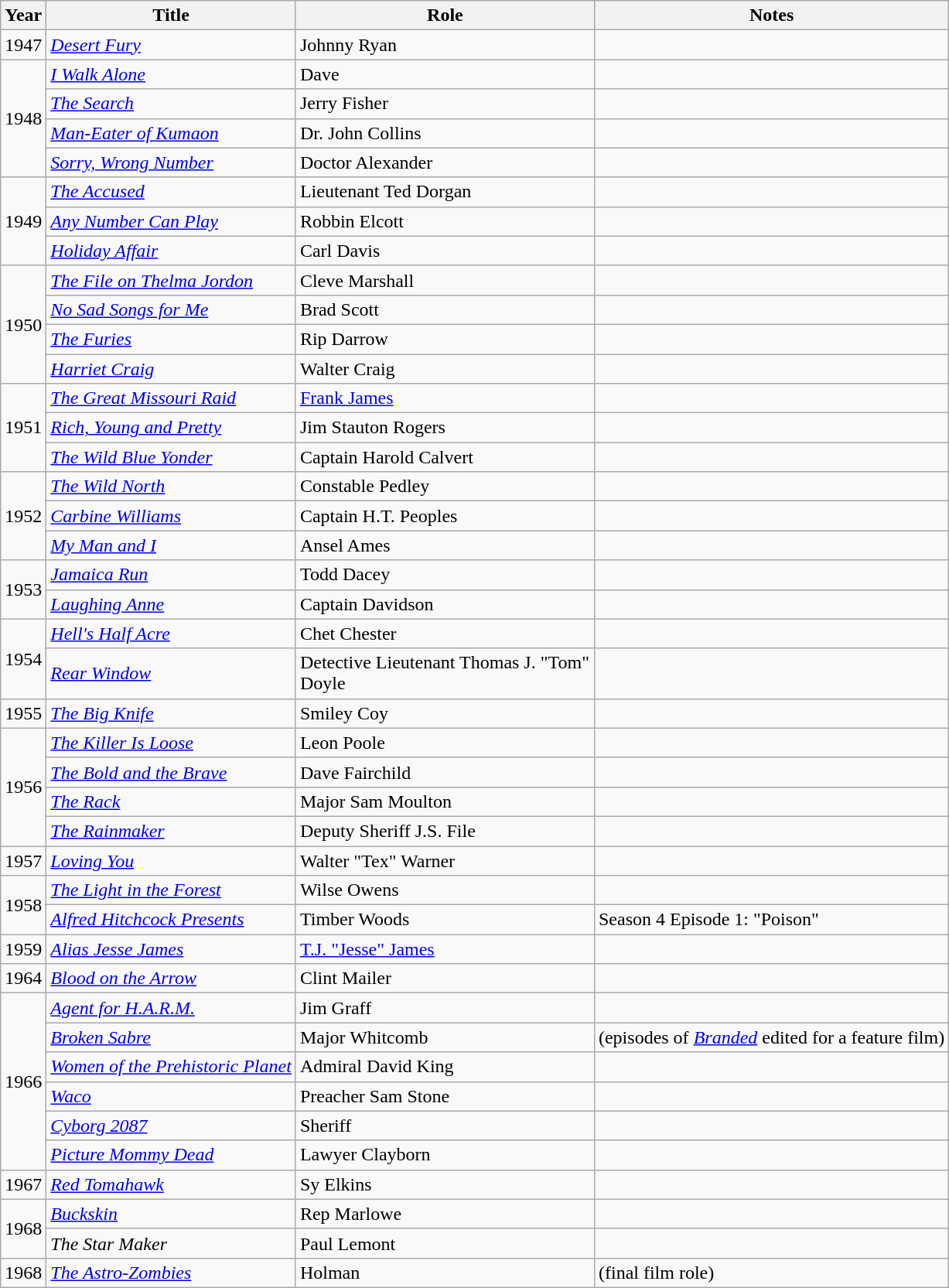<table class=wikitable>
<tr>
<th>Year</th>
<th>Title</th>
<th width=250px>Role</th>
<th>Notes</th>
</tr>
<tr>
<td>1947</td>
<td><em><a href='#'>Desert Fury</a></em></td>
<td>Johnny Ryan</td>
<td></td>
</tr>
<tr>
<td rowspan=4>1948</td>
<td><em><a href='#'>I Walk Alone</a></em></td>
<td>Dave</td>
<td></td>
</tr>
<tr>
<td><em><a href='#'>The Search</a></em></td>
<td>Jerry Fisher</td>
<td></td>
</tr>
<tr>
<td><em><a href='#'>Man-Eater of Kumaon</a></em></td>
<td>Dr. John Collins</td>
<td></td>
</tr>
<tr>
<td><em><a href='#'>Sorry, Wrong Number</a></em></td>
<td>Doctor Alexander</td>
<td></td>
</tr>
<tr>
<td rowspan=3>1949</td>
<td><em><a href='#'>The Accused</a></em></td>
<td>Lieutenant Ted Dorgan</td>
<td></td>
</tr>
<tr>
<td><em><a href='#'>Any Number Can Play</a></em></td>
<td>Robbin Elcott</td>
<td></td>
</tr>
<tr>
<td><em><a href='#'>Holiday Affair</a></em></td>
<td>Carl Davis</td>
<td></td>
</tr>
<tr>
<td rowspan=4>1950</td>
<td><em><a href='#'>The File on Thelma Jordon</a></em></td>
<td>Cleve Marshall</td>
<td></td>
</tr>
<tr>
<td><em><a href='#'>No Sad Songs for Me</a></em></td>
<td>Brad Scott</td>
<td></td>
</tr>
<tr>
<td><em><a href='#'>The Furies</a></em></td>
<td>Rip Darrow</td>
<td></td>
</tr>
<tr>
<td><em><a href='#'>Harriet Craig</a></em></td>
<td>Walter Craig</td>
<td></td>
</tr>
<tr>
<td rowspan=3>1951</td>
<td><em><a href='#'>The Great Missouri Raid</a></em></td>
<td><a href='#'>Frank James</a></td>
<td></td>
</tr>
<tr>
<td><em><a href='#'>Rich, Young and Pretty</a></em></td>
<td>Jim Stauton Rogers</td>
<td></td>
</tr>
<tr>
<td><em><a href='#'>The Wild Blue Yonder</a></em></td>
<td>Captain Harold Calvert</td>
<td></td>
</tr>
<tr>
<td rowspan=3>1952</td>
<td><em><a href='#'>The Wild North</a></em></td>
<td>Constable Pedley</td>
<td></td>
</tr>
<tr>
<td><em><a href='#'>Carbine Williams</a></em></td>
<td>Captain H.T. Peoples</td>
<td></td>
</tr>
<tr>
<td><em><a href='#'>My Man and I</a></em></td>
<td>Ansel Ames</td>
<td></td>
</tr>
<tr>
<td rowspan=2>1953</td>
<td><em><a href='#'>Jamaica Run</a></em></td>
<td>Todd Dacey</td>
<td></td>
</tr>
<tr>
<td><em><a href='#'>Laughing Anne</a></em></td>
<td>Captain Davidson</td>
<td></td>
</tr>
<tr>
<td rowspan=2>1954</td>
<td><em><a href='#'>Hell's Half Acre</a></em></td>
<td>Chet Chester</td>
<td></td>
</tr>
<tr>
<td><em><a href='#'>Rear Window</a></em></td>
<td>Detective Lieutenant Thomas J. "Tom" Doyle</td>
<td></td>
</tr>
<tr>
<td>1955</td>
<td><em><a href='#'>The Big Knife</a></em></td>
<td>Smiley Coy</td>
<td></td>
</tr>
<tr>
<td rowspan=4>1956</td>
<td><em><a href='#'>The Killer Is Loose</a></em></td>
<td>Leon Poole</td>
<td></td>
</tr>
<tr>
<td><em><a href='#'>The Bold and the Brave</a></em></td>
<td>Dave Fairchild</td>
<td></td>
</tr>
<tr>
<td><em><a href='#'>The Rack</a></em></td>
<td>Major Sam Moulton</td>
<td></td>
</tr>
<tr>
<td><em><a href='#'>The Rainmaker</a></em></td>
<td>Deputy Sheriff J.S. File</td>
<td></td>
</tr>
<tr>
<td>1957</td>
<td><em><a href='#'>Loving You</a></em></td>
<td>Walter "Tex" Warner</td>
<td></td>
</tr>
<tr>
<td rowspan=2>1958</td>
<td><em><a href='#'>The Light in the Forest</a></em></td>
<td>Wilse Owens</td>
<td></td>
</tr>
<tr>
<td><em><a href='#'>Alfred Hitchcock Presents</a></em></td>
<td>Timber Woods</td>
<td>Season 4 Episode 1: "Poison"</td>
</tr>
<tr>
<td>1959</td>
<td><em><a href='#'>Alias Jesse James</a></em></td>
<td><a href='#'>T.J. "Jesse" James</a></td>
<td></td>
</tr>
<tr>
<td>1964</td>
<td><em><a href='#'>Blood on the Arrow</a></em></td>
<td>Clint Mailer</td>
<td></td>
</tr>
<tr>
<td rowspan=6>1966</td>
<td><em><a href='#'>Agent for H.A.R.M.</a></em></td>
<td>Jim Graff</td>
<td></td>
</tr>
<tr>
<td><em><a href='#'>Broken Sabre</a></em></td>
<td>Major Whitcomb</td>
<td>(episodes of <em><a href='#'>Branded</a></em> edited for a feature film)</td>
</tr>
<tr>
<td><em><a href='#'>Women of the Prehistoric Planet</a></em></td>
<td>Admiral David King</td>
<td></td>
</tr>
<tr>
<td><em><a href='#'>Waco</a></em></td>
<td>Preacher Sam Stone</td>
<td></td>
</tr>
<tr>
<td><em><a href='#'>Cyborg 2087</a></em></td>
<td>Sheriff</td>
<td></td>
</tr>
<tr>
<td><em><a href='#'>Picture Mommy Dead</a></em></td>
<td>Lawyer Clayborn</td>
<td></td>
</tr>
<tr>
<td>1967</td>
<td><em><a href='#'>Red Tomahawk</a></em></td>
<td>Sy Elkins</td>
<td></td>
</tr>
<tr>
<td rowspan=2>1968</td>
<td><em><a href='#'>Buckskin</a></em></td>
<td>Rep Marlowe</td>
<td></td>
</tr>
<tr>
<td><em>The Star Maker</em></td>
<td>Paul Lemont</td>
<td></td>
</tr>
<tr>
<td>1968</td>
<td><em><a href='#'>The Astro-Zombies</a></em></td>
<td>Holman</td>
<td>(final film role)</td>
</tr>
</table>
